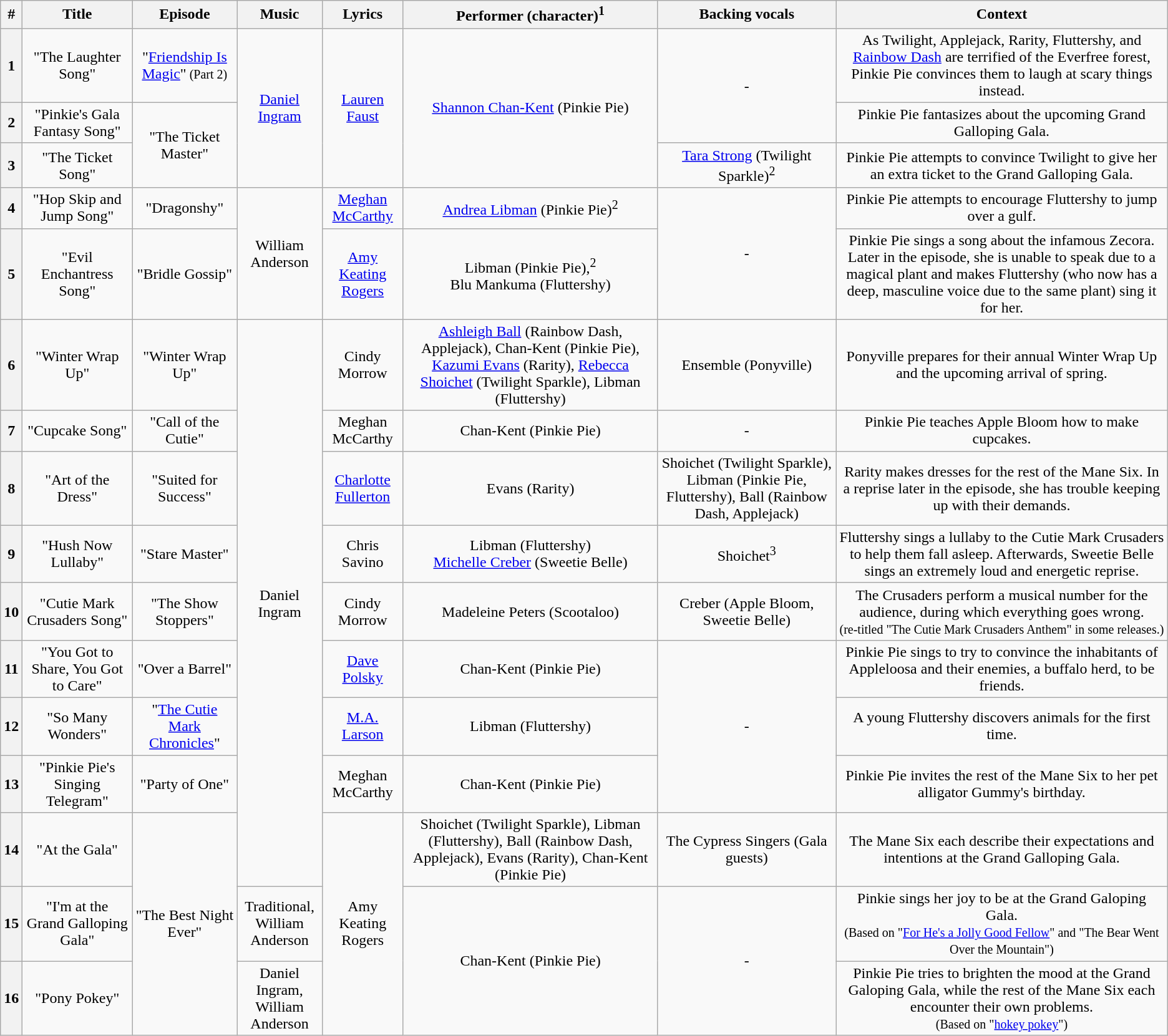<table class="wikitable sortable" style="text-align: center">
<tr>
<th>#</th>
<th><strong>Title</strong></th>
<th><strong>Episode</strong></th>
<th>Music</th>
<th>Lyrics</th>
<th><strong>Performer (character)</strong><sup>1</sup></th>
<th><strong>Backing vocals</strong></th>
<th>Context</th>
</tr>
<tr>
<th>1</th>
<td>"The Laughter Song"</td>
<td>"<a href='#'>Friendship Is Magic</a>"<small> (Part 2)</small></td>
<td rowspan=3><a href='#'>Daniel Ingram</a></td>
<td rowspan=3><a href='#'>Lauren Faust</a></td>
<td rowspan=3><a href='#'>Shannon Chan-Kent</a> (Pinkie Pie)</td>
<td rowspan=2>-</td>
<td>As Twilight, Applejack, Rarity, Fluttershy, and <a href='#'>Rainbow Dash</a> are terrified of the Everfree forest, Pinkie Pie convinces them to laugh at scary things instead.</td>
</tr>
<tr>
<th>2</th>
<td>"Pinkie's Gala Fantasy Song"</td>
<td rowspan=2>"The Ticket Master"</td>
<td>Pinkie Pie fantasizes about the upcoming Grand Galloping Gala.</td>
</tr>
<tr>
<th>3</th>
<td>"The Ticket Song"</td>
<td><a href='#'>Tara Strong</a> (Twilight Sparkle)<sup>2</sup></td>
<td>Pinkie Pie attempts to convince Twilight to give her an extra ticket to the Grand Galloping Gala.</td>
</tr>
<tr>
<th>4</th>
<td>"Hop Skip and Jump Song"</td>
<td>"Dragonshy"</td>
<td rowspan=2>William Anderson</td>
<td><a href='#'>Meghan McCarthy</a></td>
<td><a href='#'>Andrea Libman</a> (Pinkie Pie)<sup>2</sup></td>
<td rowspan=2>-</td>
<td>Pinkie Pie attempts to encourage Fluttershy to jump over a gulf.</td>
</tr>
<tr>
<th>5</th>
<td>"Evil Enchantress Song"</td>
<td>"Bridle Gossip"</td>
<td><a href='#'>Amy Keating Rogers</a></td>
<td>Libman (Pinkie Pie),<sup>2</sup><br>Blu Mankuma (Fluttershy)</td>
<td>Pinkie Pie sings a song about the infamous Zecora. Later in the episode, she is unable to speak due to a magical plant and makes Fluttershy (who now has a deep, masculine voice due to the same plant) sing it for her.</td>
</tr>
<tr>
<th>6</th>
<td>"Winter Wrap Up"</td>
<td>"Winter Wrap Up"</td>
<td rowspan=9>Daniel Ingram</td>
<td>Cindy Morrow</td>
<td><a href='#'>Ashleigh Ball</a> (Rainbow Dash, Applejack), Chan-Kent (Pinkie Pie), <a href='#'>Kazumi Evans</a> (Rarity), <a href='#'>Rebecca Shoichet</a> (Twilight Sparkle), Libman (Fluttershy)</td>
<td>Ensemble (Ponyville)</td>
<td>Ponyville prepares for their annual Winter Wrap Up and the upcoming arrival of spring.</td>
</tr>
<tr>
<th>7</th>
<td>"Cupcake Song"</td>
<td>"Call of the Cutie"</td>
<td>Meghan McCarthy</td>
<td>Chan-Kent (Pinkie Pie)</td>
<td>-</td>
<td>Pinkie Pie teaches Apple Bloom how to make cupcakes.</td>
</tr>
<tr>
<th>8</th>
<td>"Art of the Dress"</td>
<td>"Suited for Success"</td>
<td><a href='#'>Charlotte Fullerton</a></td>
<td>Evans (Rarity)</td>
<td>Shoichet (Twilight Sparkle), Libman (Pinkie Pie, Fluttershy), Ball (Rainbow Dash, Applejack)</td>
<td>Rarity makes dresses for the rest of the Mane Six. In a reprise later in the episode, she has trouble keeping up with their demands.</td>
</tr>
<tr>
<th>9</th>
<td>"Hush Now Lullaby"</td>
<td>"Stare Master"</td>
<td>Chris Savino</td>
<td>Libman (Fluttershy)<br><a href='#'>Michelle Creber</a> (Sweetie Belle)</td>
<td>Shoichet<sup>3</sup></td>
<td>Fluttershy sings a lullaby to the Cutie Mark Crusaders to help them fall asleep. Afterwards, Sweetie Belle sings an extremely loud and energetic reprise.</td>
</tr>
<tr>
<th>10</th>
<td>"Cutie Mark Crusaders Song"</td>
<td>"The Show Stoppers"</td>
<td>Cindy Morrow</td>
<td>Madeleine Peters (Scootaloo)</td>
<td>Creber (Apple Bloom, Sweetie Belle)</td>
<td>The Crusaders perform a musical number for the audience, during which everything goes wrong.<br><small>(re-titled "The Cutie Mark Crusaders Anthem" in some releases.)</small></td>
</tr>
<tr>
<th>11</th>
<td>"You Got to Share, You Got to Care"</td>
<td>"Over a Barrel"</td>
<td><a href='#'>Dave Polsky</a></td>
<td>Chan-Kent (Pinkie Pie)</td>
<td rowspan=3>-</td>
<td>Pinkie Pie sings to try to convince the inhabitants of Appleloosa and their enemies, a buffalo herd, to be friends.</td>
</tr>
<tr>
<th>12</th>
<td>"So Many Wonders"</td>
<td>"<a href='#'>The Cutie Mark Chronicles</a>"</td>
<td><a href='#'>M.A. Larson</a></td>
<td>Libman (Fluttershy)</td>
<td>A young Fluttershy discovers animals for the first time.</td>
</tr>
<tr>
<th>13</th>
<td>"Pinkie Pie's Singing Telegram"</td>
<td>"Party of One"</td>
<td>Meghan McCarthy</td>
<td>Chan-Kent (Pinkie Pie)</td>
<td>Pinkie Pie invites the rest of the Mane Six to her pet alligator Gummy's birthday.</td>
</tr>
<tr>
<th>14</th>
<td>"At the Gala"</td>
<td rowspan=3>"The Best Night Ever"</td>
<td rowspan=3>Amy Keating Rogers</td>
<td>Shoichet (Twilight Sparkle), Libman (Fluttershy), Ball (Rainbow Dash, Applejack), Evans (Rarity), Chan-Kent (Pinkie Pie)</td>
<td>The Cypress Singers (Gala guests)</td>
<td>The Mane Six each describe their expectations and intentions at the Grand Galloping Gala.</td>
</tr>
<tr>
<th>15</th>
<td>"I'm at the Grand Galloping Gala"</td>
<td>Traditional,<br>William Anderson</td>
<td rowspan=2>Chan-Kent (Pinkie Pie)</td>
<td rowspan=2>-</td>
<td>Pinkie sings her joy to be at the Grand Galoping Gala.<br><small>(Based on "<a href='#'>For He's a Jolly Good Fellow</a>" and "The Bear Went Over the Mountain")</small></td>
</tr>
<tr>
<th>16</th>
<td>"Pony Pokey"</td>
<td>Daniel Ingram,<br>William Anderson</td>
<td>Pinkie Pie tries to brighten the mood at the Grand Galoping Gala, while the rest of the Mane Six each encounter their own problems.<br><small>(Based on "<a href='#'>hokey pokey</a>")</small></td>
</tr>
</table>
